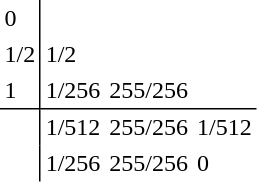<table cellpadding="3px" cellspacing="0px">
<tr>
<td width="20px"></td>
<td style="border-right:1px solid;">0</td>
</tr>
<tr>
<td></td>
<td style="border-right:1px solid;">1/2</td>
<td>1/2</td>
</tr>
<tr>
<td></td>
<td style="border-right:1px solid; border-bottom:1px solid;">1</td>
<td style="border-bottom:1px solid;">1/256</td>
<td style="border-bottom:1px solid;">255/256</td>
<td style="border-bottom:1px solid;"></td>
</tr>
<tr>
<td></td>
<td style="border-right:1px solid;"></td>
<td>1/512</td>
<td>255/256</td>
<td>1/512</td>
</tr>
<tr>
<td></td>
<td style="border-right:1px solid;"></td>
<td>1/256</td>
<td>255/256</td>
<td>0</td>
</tr>
</table>
